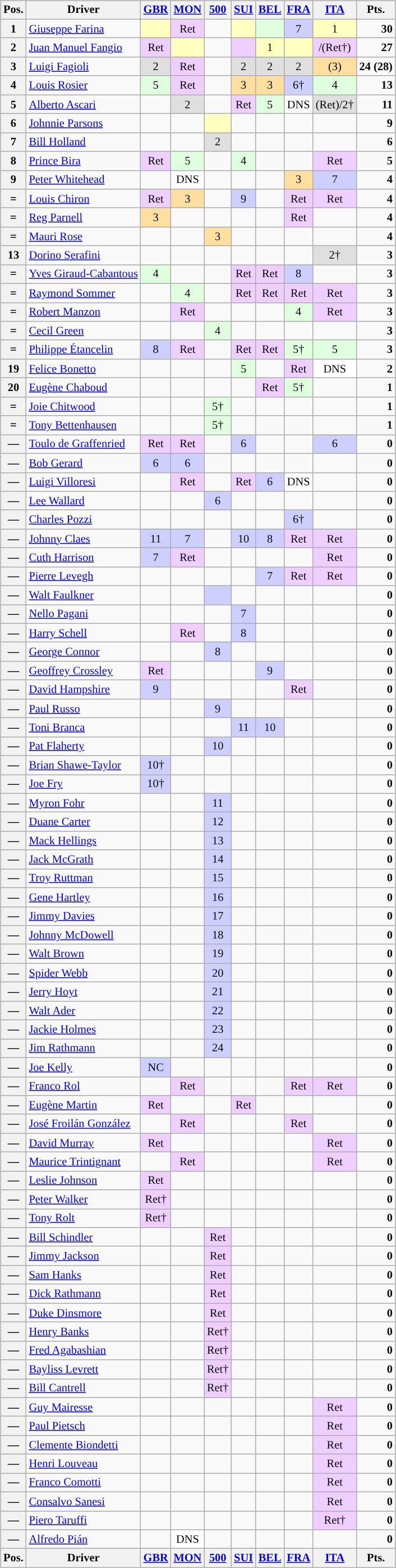<table>
<tr valign="top">
<td><br><table class="wikitable" style="font-size: 85%; text-align:center;">
<tr valign="top">
<th valign="middle">Pos.</th>
<th valign="middle">Driver</th>
<th><a href='#'>GBR</a><br></th>
<th><a href='#'>MON</a><br></th>
<th><a href='#'>500</a><br></th>
<th><a href='#'>SUI</a><br></th>
<th><a href='#'>BEL</a><br></th>
<th><a href='#'>FRA</a><br></th>
<th><a href='#'>ITA</a><br></th>
<th valign="middle">Pts.</th>
</tr>
<tr>
<th>1</th>
<td align="left"> <a href='#'>Giuseppe Farina</a></td>
<td style="background:#ffffbf;"></td>
<td style="background:#efcfff;">Ret</td>
<td></td>
<td style="background:#ffffbf;"></td>
<td style="background:#dfffdf;"></td>
<td style="background:#cfcfff;">7</td>
<td style="background:#ffffbf;">1</td>
<td align="right"><strong>30</strong></td>
</tr>
<tr>
<th>2</th>
<td align="left"> <a href='#'>Juan Manuel Fangio</a></td>
<td style="background:#efcfff;">Ret</td>
<td style="background:#ffffbf;"></td>
<td></td>
<td style="background:#efcfff;"></td>
<td style="background:#ffffbf;">1</td>
<td style="background:#ffffbf;"></td>
<td style="background:#efcfff;">/(Ret†)</td>
<td align="right"><strong>27</strong></td>
</tr>
<tr>
<th>3</th>
<td align="left"> <a href='#'>Luigi Fagioli</a></td>
<td style="background:#dfdfdf;">2</td>
<td style="background:#efcfff;">Ret</td>
<td></td>
<td style="background:#dfdfdf;">2</td>
<td style="background:#dfdfdf;">2</td>
<td style="background:#dfdfdf;">2</td>
<td style="background:#ffdf9f;”">(3)</td>
<td align="right"><strong>24 (28)</strong></td>
</tr>
<tr>
<th>4</th>
<td align="left"> <a href='#'>Louis Rosier</a></td>
<td style="background:#dfffdf;">5</td>
<td style="background:#efcfff;">Ret</td>
<td></td>
<td style="background:#ffdf9f;">3</td>
<td style="background:#ffdf9f;">3</td>
<td style="background:#cfcfff;">6†</td>
<td style="background:#dfffdf;">4</td>
<td align="right"><strong>13</strong></td>
</tr>
<tr>
<th>5</th>
<td align="left"> <a href='#'>Alberto Ascari</a></td>
<td></td>
<td style="background:#dfdfdf;">2</td>
<td></td>
<td style="background:#efcfff;">Ret</td>
<td style="background:#dfffdf;">5</td>
<td style="background:#ffffff;">DNS</td>
<td style="background:#dfdfdf;">(Ret)/2†</td>
<td align="right"><strong>11</strong></td>
</tr>
<tr>
<th>6</th>
<td align="left"> <a href='#'>Johnnie Parsons</a></td>
<td></td>
<td></td>
<td style="background:#ffffbf;"></td>
<td></td>
<td></td>
<td></td>
<td></td>
<td align="right"><strong>9</strong></td>
</tr>
<tr>
<th>7</th>
<td align="left"> <a href='#'>Bill Holland</a></td>
<td></td>
<td></td>
<td style="background:#dfdfdf;">2</td>
<td></td>
<td></td>
<td></td>
<td></td>
<td align="right"><strong>6</strong></td>
</tr>
<tr>
<th>8</th>
<td align="left"> <a href='#'>Prince Bira</a></td>
<td style="background:#efcfff;">Ret</td>
<td style="background:#dfffdf;">5</td>
<td></td>
<td style="background:#dfffdf;">4</td>
<td></td>
<td></td>
<td style="background:#efcfff;">Ret</td>
<td align="right"><strong>5</strong></td>
</tr>
<tr>
<th>9</th>
<td align="left"> <a href='#'>Peter Whitehead</a></td>
<td></td>
<td style="background:#ffffff;">DNS</td>
<td></td>
<td></td>
<td></td>
<td style="background:#ffdf9f;">3</td>
<td style="background:#cfcfff;">7</td>
<td align="right"><strong>4</strong></td>
</tr>
<tr>
<th>=</th>
<td align="left"> <a href='#'>Louis Chiron</a></td>
<td style="background:#efcfff;">Ret</td>
<td style="background:#ffdf9f;">3</td>
<td></td>
<td style="background:#cfcfff;">9</td>
<td></td>
<td style="background:#efcfff;">Ret</td>
<td style="background:#efcfff;">Ret</td>
<td align="right"><strong>4</strong></td>
</tr>
<tr>
<th>=</th>
<td align="left"> <a href='#'>Reg Parnell</a></td>
<td style="background:#ffdf9f;">3</td>
<td></td>
<td></td>
<td></td>
<td></td>
<td style="background:#efcfff;">Ret</td>
<td></td>
<td align="right"><strong>4</strong></td>
</tr>
<tr>
<th>=</th>
<td align="left"> <a href='#'>Mauri Rose</a></td>
<td></td>
<td></td>
<td style="background:#ffdf9f;">3</td>
<td></td>
<td></td>
<td></td>
<td></td>
<td align="right"><strong>4</strong></td>
</tr>
<tr>
<th>13</th>
<td align="left"> <a href='#'>Dorino Serafini</a></td>
<td></td>
<td></td>
<td></td>
<td></td>
<td></td>
<td></td>
<td style="background:#dfdfdf;">2†</td>
<td align="right"><strong>3</strong></td>
</tr>
<tr>
<th>=</th>
<td align="left"> <a href='#'>Yves Giraud-Cabantous</a></td>
<td style="background:#dfffdf;">4</td>
<td></td>
<td></td>
<td style="background:#efcfff;">Ret</td>
<td style="background:#efcfff;">Ret</td>
<td style="background:#cfcfff;">8</td>
<td></td>
<td align="right"><strong>3</strong></td>
</tr>
<tr>
<th>=</th>
<td align="left"> <a href='#'>Raymond Sommer</a></td>
<td></td>
<td style="background:#dfffdf;">4</td>
<td></td>
<td style="background:#efcfff;">Ret</td>
<td style="background:#efcfff;">Ret</td>
<td style="background:#efcfff;">Ret</td>
<td style="background:#efcfff;">Ret</td>
<td align="right"><strong>3</strong></td>
</tr>
<tr>
<th>=</th>
<td align="left"> <a href='#'>Robert Manzon</a></td>
<td></td>
<td style="background:#efcfff;">Ret</td>
<td></td>
<td></td>
<td></td>
<td style="background:#dfffdf;">4</td>
<td style="background:#efcfff;">Ret</td>
<td align="right"><strong>3</strong></td>
</tr>
<tr>
<th>=</th>
<td align="left"> <a href='#'>Cecil Green</a></td>
<td></td>
<td></td>
<td style="background:#dfffdf;">4</td>
<td></td>
<td></td>
<td></td>
<td></td>
<td align="right"><strong>3</strong></td>
</tr>
<tr>
<th>=</th>
<td align="left"> <a href='#'>Philippe Étancelin</a></td>
<td style="background:#cfcfff;">8</td>
<td style="background:#efcfff;">Ret</td>
<td></td>
<td style="background:#efcfff;">Ret</td>
<td style="background:#efcfff;">Ret</td>
<td style="background:#dfffdf;">5†</td>
<td style="background:#dfffdf;">5</td>
<td align="right"><strong>3</strong></td>
</tr>
<tr>
<th>19</th>
<td align="left"> <a href='#'>Felice Bonetto</a></td>
<td></td>
<td></td>
<td></td>
<td style="background:#dfffdf;">5</td>
<td></td>
<td style="background:#efcfff;">Ret</td>
<td style="background:#ffffff;">DNS</td>
<td align="right"><strong>2</strong></td>
</tr>
<tr>
<th>20</th>
<td align="left"> <a href='#'>Eugène Chaboud</a></td>
<td></td>
<td></td>
<td></td>
<td></td>
<td style="background:#efcfff;">Ret</td>
<td style="background:#dfffdf;">5†</td>
<td></td>
<td align="right"><strong>1</strong></td>
</tr>
<tr>
<th>=</th>
<td align="left"> <a href='#'>Joie Chitwood</a></td>
<td></td>
<td></td>
<td style="background:#dfffdf;">5†</td>
<td></td>
<td></td>
<td></td>
<td></td>
<td align="right"><strong>1</strong></td>
</tr>
<tr>
<th>=</th>
<td align="left"> <a href='#'>Tony Bettenhausen</a></td>
<td></td>
<td></td>
<td style="background:#dfffdf;">5†</td>
<td></td>
<td></td>
<td></td>
<td></td>
<td align="right"><strong>1</strong></td>
</tr>
<tr>
<th>—</th>
<td align="left"> <a href='#'>Toulo de Graffenried</a></td>
<td style="background:#efcfff;">Ret</td>
<td style="background:#efcfff;">Ret</td>
<td></td>
<td style="background:#cfcfff;">6</td>
<td></td>
<td></td>
<td style="background:#cfcfff;">6</td>
<td align="right"><strong>0</strong></td>
</tr>
<tr>
<th>—</th>
<td align="left"> <a href='#'>Bob Gerard</a></td>
<td style="background:#cfcfff;">6</td>
<td style="background:#cfcfff;">6</td>
<td></td>
<td></td>
<td></td>
<td></td>
<td></td>
<td align="right"><strong>0</strong></td>
</tr>
<tr>
<th>—</th>
<td align="left"> <a href='#'>Luigi Villoresi</a></td>
<td></td>
<td style="background:#efcfff;">Ret</td>
<td></td>
<td style="background:#efcfff;">Ret</td>
<td style="background:#cfcfff;">6</td>
<td style="background:#ffffff;">DNS</td>
<td></td>
<td align="right"><strong>0</strong></td>
</tr>
<tr>
<th>—</th>
<td align="left"> <a href='#'>Lee Wallard</a></td>
<td></td>
<td></td>
<td style="background:#cfcfff;">6</td>
<td></td>
<td></td>
<td></td>
<td></td>
<td align="right"><strong>0</strong></td>
</tr>
<tr>
<th>—</th>
<td align="left"> <a href='#'>Charles Pozzi</a></td>
<td></td>
<td></td>
<td></td>
<td></td>
<td></td>
<td style="background:#cfcfff;">6†</td>
<td></td>
<td align="right"><strong>0</strong></td>
</tr>
<tr>
<th>—</th>
<td align="left"> <a href='#'>Johnny Claes</a></td>
<td style="background:#cfcfff;">11</td>
<td style="background:#cfcfff;">7</td>
<td></td>
<td style="background:#cfcfff;">10</td>
<td style="background:#cfcfff;">8</td>
<td style="background:#efcfff;">Ret</td>
<td style="background:#efcfff;">Ret</td>
<td align="right"><strong>0</strong></td>
</tr>
<tr>
<th>—</th>
<td align="left"> <a href='#'>Cuth Harrison</a></td>
<td style="background:#cfcfff;">7</td>
<td style="background:#efcfff;">Ret</td>
<td></td>
<td></td>
<td></td>
<td></td>
<td style="background:#efcfff;">Ret</td>
<td align="right"><strong>0</strong></td>
</tr>
<tr>
<th>—</th>
<td align="left"> <a href='#'>Pierre Levegh</a></td>
<td></td>
<td></td>
<td></td>
<td></td>
<td style="background:#cfcfff;">7</td>
<td style="background:#efcfff;">Ret</td>
<td style="background:#efcfff;">Ret</td>
<td align="right"><strong>0</strong></td>
</tr>
<tr>
<th>—</th>
<td align="left"> <a href='#'>Walt Faulkner</a></td>
<td></td>
<td></td>
<td style="background:#cfcfff;"></td>
<td></td>
<td></td>
<td></td>
<td></td>
<td align="right"><strong>0</strong></td>
</tr>
<tr>
<th>—</th>
<td align="left"> <a href='#'>Nello Pagani</a></td>
<td></td>
<td></td>
<td></td>
<td style="background:#cfcfff;">7</td>
<td></td>
<td></td>
<td></td>
<td align="right"><strong>0</strong></td>
</tr>
<tr>
<th>—</th>
<td align="left"> <a href='#'>Harry Schell</a></td>
<td></td>
<td style="background:#efcfff;">Ret</td>
<td></td>
<td style="background:#cfcfff;">8</td>
<td></td>
<td></td>
<td></td>
<td align="right"><strong>0</strong></td>
</tr>
<tr>
<th>—</th>
<td align="left"> <a href='#'>George Connor</a></td>
<td></td>
<td></td>
<td style="background:#cfcfff;">8</td>
<td></td>
<td></td>
<td></td>
<td></td>
<td align="right"><strong>0</strong></td>
</tr>
<tr>
<th>—</th>
<td align="left"> <a href='#'>Geoffrey Crossley</a></td>
<td style="background:#efcfff;">Ret</td>
<td></td>
<td></td>
<td></td>
<td style="background:#cfcfff;">9</td>
<td></td>
<td></td>
<td align="right"><strong>0</strong></td>
</tr>
<tr>
<th>—</th>
<td align="left"> <a href='#'>David Hampshire</a></td>
<td style="background:#cfcfff;">9</td>
<td></td>
<td></td>
<td></td>
<td></td>
<td style="background:#efcfff;">Ret</td>
<td></td>
<td align="right"><strong>0</strong></td>
</tr>
<tr>
<th>—</th>
<td align="left"> <a href='#'>Paul Russo</a></td>
<td></td>
<td></td>
<td style="background:#cfcfff;">9</td>
<td></td>
<td></td>
<td></td>
<td></td>
<td align="right"><strong>0</strong></td>
</tr>
<tr>
<th>—</th>
<td align="left"> <a href='#'>Toni Branca</a></td>
<td></td>
<td></td>
<td></td>
<td style="background:#cfcfff;">11</td>
<td style="background:#cfcfff;">10</td>
<td></td>
<td></td>
<td align="right"><strong>0</strong></td>
</tr>
<tr>
<th>—</th>
<td align="left"> <a href='#'>Pat Flaherty</a></td>
<td></td>
<td></td>
<td style="background:#cfcfff;">10</td>
<td></td>
<td></td>
<td></td>
<td></td>
<td align="right"><strong>0</strong></td>
</tr>
<tr>
<th>—</th>
<td align="left"> <a href='#'>Brian Shawe-Taylor</a></td>
<td style="background:#cfcfff;">10†</td>
<td></td>
<td></td>
<td></td>
<td></td>
<td></td>
<td></td>
<td align="right"><strong>0</strong></td>
</tr>
<tr>
<th>—</th>
<td align="left"> <a href='#'>Joe Fry</a></td>
<td style="background:#cfcfff;">10†</td>
<td></td>
<td></td>
<td></td>
<td></td>
<td></td>
<td></td>
<td align="right"><strong>0</strong></td>
</tr>
<tr>
<th>—</th>
<td align="left"> <a href='#'>Myron Fohr</a></td>
<td></td>
<td></td>
<td style="background:#cfcfff;">11</td>
<td></td>
<td></td>
<td></td>
<td></td>
<td align="right"><strong>0</strong></td>
</tr>
<tr>
<th>—</th>
<td align="left"> <a href='#'>Duane Carter</a></td>
<td></td>
<td></td>
<td style="background:#cfcfff;">12</td>
<td></td>
<td></td>
<td></td>
<td></td>
<td align="right"><strong>0</strong></td>
</tr>
<tr>
<th>—</th>
<td align="left"> <a href='#'>Mack Hellings</a></td>
<td></td>
<td></td>
<td style="background:#cfcfff;">13</td>
<td></td>
<td></td>
<td></td>
<td></td>
<td align="right"><strong>0</strong></td>
</tr>
<tr>
<th>—</th>
<td align="left"> <a href='#'>Jack McGrath</a></td>
<td></td>
<td></td>
<td style="background:#cfcfff;">14</td>
<td></td>
<td></td>
<td></td>
<td></td>
<td align="right"><strong>0</strong></td>
</tr>
<tr>
<th>—</th>
<td align="left"> <a href='#'>Troy Ruttman</a></td>
<td></td>
<td></td>
<td style="background:#cfcfff;">15</td>
<td></td>
<td></td>
<td></td>
<td></td>
<td align="right"><strong>0</strong></td>
</tr>
<tr>
<th>—</th>
<td align="left"> <a href='#'>Gene Hartley</a></td>
<td></td>
<td></td>
<td style="background:#cfcfff;">16</td>
<td></td>
<td></td>
<td></td>
<td></td>
<td align="right"><strong>0</strong></td>
</tr>
<tr>
<th>—</th>
<td align="left"> <a href='#'>Jimmy Davies</a></td>
<td></td>
<td></td>
<td style="background:#cfcfff;">17</td>
<td></td>
<td></td>
<td></td>
<td></td>
<td align="right"><strong>0</strong></td>
</tr>
<tr>
<th>—</th>
<td align="left"> <a href='#'>Johnny McDowell</a></td>
<td></td>
<td></td>
<td style="background:#cfcfff;">18</td>
<td></td>
<td></td>
<td></td>
<td></td>
<td align="right"><strong>0</strong></td>
</tr>
<tr>
<th>—</th>
<td align="left"> <a href='#'>Walt Brown</a></td>
<td></td>
<td></td>
<td style="background:#cfcfff;">19</td>
<td></td>
<td></td>
<td></td>
<td></td>
<td align="right"><strong>0</strong></td>
</tr>
<tr>
<th>—</th>
<td align="left"> <a href='#'>Spider Webb</a></td>
<td></td>
<td></td>
<td style="background:#cfcfff;">20</td>
<td></td>
<td></td>
<td></td>
<td></td>
<td align="right"><strong>0</strong></td>
</tr>
<tr>
<th>—</th>
<td align="left"> <a href='#'>Jerry Hoyt</a></td>
<td></td>
<td></td>
<td style="background:#cfcfff;">21</td>
<td></td>
<td></td>
<td></td>
<td></td>
<td align="right"><strong>0</strong></td>
</tr>
<tr>
<th>—</th>
<td align="left"> <a href='#'>Walt Ader</a></td>
<td></td>
<td></td>
<td style="background:#cfcfff;">22</td>
<td></td>
<td></td>
<td></td>
<td></td>
<td align="right"><strong>0</strong></td>
</tr>
<tr>
<th>—</th>
<td align="left"> <a href='#'>Jackie Holmes</a></td>
<td></td>
<td></td>
<td style="background:#cfcfff;">23</td>
<td></td>
<td></td>
<td></td>
<td></td>
<td align="right"><strong>0</strong></td>
</tr>
<tr>
<th>—</th>
<td align="left"> <a href='#'>Jim Rathmann</a></td>
<td></td>
<td></td>
<td style="background:#cfcfff;">24</td>
<td></td>
<td></td>
<td></td>
<td></td>
<td align="right"><strong>0</strong></td>
</tr>
<tr>
<th>—</th>
<td align="left"> <a href='#'>Joe Kelly</a></td>
<td style="background:#cfcfff;">NC</td>
<td></td>
<td></td>
<td></td>
<td></td>
<td></td>
<td></td>
<td align="right"><strong>0</strong></td>
</tr>
<tr>
<th>—</th>
<td align="left"> <a href='#'>Franco Rol</a></td>
<td></td>
<td style="background:#efcfff;">Ret</td>
<td></td>
<td></td>
<td></td>
<td style="background:#efcfff;">Ret</td>
<td style="background:#efcfff;">Ret</td>
<td align="right"><strong>0</strong></td>
</tr>
<tr>
<th>—</th>
<td align="left"> <a href='#'>Eugène Martin</a></td>
<td style="background:#efcfff;">Ret</td>
<td></td>
<td></td>
<td style="background:#efcfff;">Ret</td>
<td></td>
<td></td>
<td></td>
<td align="right"><strong>0</strong></td>
</tr>
<tr>
<th>—</th>
<td align="left"> <a href='#'>José Froilán González</a></td>
<td></td>
<td style="background:#efcfff;">Ret</td>
<td></td>
<td></td>
<td></td>
<td style="background:#efcfff;">Ret</td>
<td></td>
<td align="right"><strong>0</strong></td>
</tr>
<tr>
<th>—</th>
<td align="left"> <a href='#'>David Murray</a></td>
<td style="background:#efcfff;">Ret</td>
<td></td>
<td></td>
<td></td>
<td></td>
<td></td>
<td style="background:#efcfff;">Ret</td>
<td align="right"><strong>0</strong></td>
</tr>
<tr>
<th>—</th>
<td align="left"> <a href='#'>Maurice Trintignant</a></td>
<td></td>
<td style="background:#efcfff;">Ret</td>
<td></td>
<td></td>
<td></td>
<td></td>
<td style="background:#efcfff;">Ret</td>
<td align="right"><strong>0</strong></td>
</tr>
<tr>
<th>—</th>
<td align="left"> <a href='#'>Leslie Johnson</a></td>
<td style="background:#efcfff;">Ret</td>
<td></td>
<td></td>
<td></td>
<td></td>
<td></td>
<td></td>
<td align="right"><strong>0</strong></td>
</tr>
<tr>
<th>—</th>
<td align="left"> <a href='#'>Peter Walker</a></td>
<td style="background:#efcfff;">Ret†</td>
<td></td>
<td></td>
<td></td>
<td></td>
<td></td>
<td></td>
<td align="right"><strong>0</strong></td>
</tr>
<tr>
<th>—</th>
<td align="left"> <a href='#'>Tony Rolt</a></td>
<td style="background:#efcfff;">Ret†</td>
<td></td>
<td></td>
<td></td>
<td></td>
<td></td>
<td></td>
<td align="right"><strong>0</strong></td>
</tr>
<tr>
<th>—</th>
<td align="left"> <a href='#'>Bill Schindler</a></td>
<td></td>
<td></td>
<td style="background:#efcfff;">Ret</td>
<td></td>
<td></td>
<td></td>
<td></td>
<td align="right"><strong>0</strong></td>
</tr>
<tr>
<th>—</th>
<td align="left"> <a href='#'>Jimmy Jackson</a></td>
<td></td>
<td></td>
<td style="background:#efcfff;">Ret</td>
<td></td>
<td></td>
<td></td>
<td></td>
<td align="right"><strong>0</strong></td>
</tr>
<tr>
<th>—</th>
<td align="left"> <a href='#'>Sam Hanks</a></td>
<td></td>
<td></td>
<td style="background:#efcfff;">Ret</td>
<td></td>
<td></td>
<td></td>
<td></td>
<td align="right"><strong>0</strong></td>
</tr>
<tr>
<th>—</th>
<td align="left"> <a href='#'>Dick Rathmann</a></td>
<td></td>
<td></td>
<td style="background:#efcfff;">Ret</td>
<td></td>
<td></td>
<td></td>
<td></td>
<td align="right"><strong>0</strong></td>
</tr>
<tr>
<th>—</th>
<td align="left"> <a href='#'>Duke Dinsmore</a></td>
<td></td>
<td></td>
<td style="background:#efcfff;">Ret</td>
<td></td>
<td></td>
<td></td>
<td></td>
<td align="right"><strong>0</strong></td>
</tr>
<tr>
<th>—</th>
<td align="left"> <a href='#'>Henry Banks</a></td>
<td></td>
<td></td>
<td style="background:#efcfff;">Ret†</td>
<td></td>
<td></td>
<td></td>
<td></td>
<td align="right"><strong>0</strong></td>
</tr>
<tr>
<th>—</th>
<td align="left"> <a href='#'>Fred Agabashian</a></td>
<td></td>
<td></td>
<td style="background:#efcfff;">Ret†</td>
<td></td>
<td></td>
<td></td>
<td></td>
<td align="right"><strong>0</strong></td>
</tr>
<tr>
<th>—</th>
<td align="left"> <a href='#'>Bayliss Levrett</a></td>
<td></td>
<td></td>
<td style="background:#efcfff;">Ret†</td>
<td></td>
<td></td>
<td></td>
<td></td>
<td align="right"><strong>0</strong></td>
</tr>
<tr>
<th>—</th>
<td align="left"> <a href='#'>Bill Cantrell</a></td>
<td></td>
<td></td>
<td style="background:#efcfff;">Ret†</td>
<td></td>
<td></td>
<td></td>
<td></td>
<td align="right"><strong>0</strong></td>
</tr>
<tr>
<th>—</th>
<td align="left"> <a href='#'>Guy Mairesse</a></td>
<td></td>
<td></td>
<td></td>
<td></td>
<td></td>
<td></td>
<td style="background:#efcfff;">Ret</td>
<td align="right"><strong>0</strong></td>
</tr>
<tr>
<th>—</th>
<td align="left"> <a href='#'>Paul Pietsch</a></td>
<td></td>
<td></td>
<td></td>
<td></td>
<td></td>
<td></td>
<td style="background:#efcfff;">Ret</td>
<td align="right"><strong>0</strong></td>
</tr>
<tr>
<th>—</th>
<td align="left"> <a href='#'>Clemente Biondetti</a></td>
<td></td>
<td></td>
<td></td>
<td></td>
<td></td>
<td></td>
<td style="background:#efcfff;">Ret</td>
<td align="right"><strong>0</strong></td>
</tr>
<tr>
<th>—</th>
<td align="left"> <a href='#'>Henri Louveau</a></td>
<td></td>
<td></td>
<td></td>
<td></td>
<td></td>
<td></td>
<td style="background:#efcfff;">Ret</td>
<td align="right"><strong>0</strong></td>
</tr>
<tr>
<th>—</th>
<td align="left"> <a href='#'>Franco Comotti</a></td>
<td></td>
<td></td>
<td></td>
<td></td>
<td></td>
<td></td>
<td style="background:#efcfff;">Ret</td>
<td align="right"><strong>0</strong></td>
</tr>
<tr>
<th>—</th>
<td align="left"> <a href='#'>Consalvo Sanesi</a></td>
<td></td>
<td></td>
<td></td>
<td></td>
<td></td>
<td></td>
<td style="background:#efcfff;">Ret</td>
<td align="right"><strong>0</strong></td>
</tr>
<tr>
<th>—</th>
<td align="left"> <a href='#'>Piero Taruffi</a></td>
<td></td>
<td></td>
<td></td>
<td></td>
<td></td>
<td></td>
<td style="background:#efcfff;">Ret†</td>
<td align="right"><strong>0</strong></td>
</tr>
<tr>
<th>—</th>
<td align="left"> <a href='#'>Alfredo Pián</a></td>
<td></td>
<td style="background:#ffffff;">DNS</td>
<td></td>
<td></td>
<td></td>
<td></td>
<td></td>
<td align="right"><strong>0</strong></td>
</tr>
<tr valign="top">
<th valign="middle">Pos.</th>
<th valign="middle">Driver</th>
<th><a href='#'>GBR</a><br></th>
<th><a href='#'>MON</a><br></th>
<th><a href='#'>500</a><br></th>
<th><a href='#'>SUI</a><br></th>
<th><a href='#'>BEL</a><br></th>
<th><a href='#'>FRA</a><br></th>
<th><a href='#'>ITA</a><br></th>
<th valign="middle">Pts.</th>
</tr>
</table>
</td>
<td valign="top"><br></td>
</tr>
</table>
